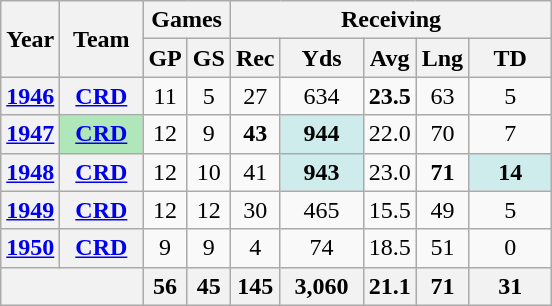<table class="wikitable" style="text-align:center">
<tr>
<th rowspan="2">Year</th>
<th rowspan="2">Team</th>
<th colspan="2">Games</th>
<th colspan="5">Receiving</th>
</tr>
<tr>
<th>GP</th>
<th>GS</th>
<th>Rec</th>
<th>Yds</th>
<th>Avg</th>
<th>Lng</th>
<th>TD</th>
</tr>
<tr>
<th><a href='#'>1946</a></th>
<th><a href='#'>CRD</a></th>
<td>11</td>
<td>5</td>
<td>27</td>
<td>634</td>
<td><strong>23.5</strong></td>
<td>63</td>
<td>5</td>
</tr>
<tr>
<th><a href='#'>1947</a></th>
<th style="background:#afe6ba; width:3em;"><a href='#'>CRD</a></th>
<td>12</td>
<td>9</td>
<td><strong>43</strong></td>
<td style="background:#cfecec; width:3em;"><strong>944</strong></td>
<td>22.0</td>
<td>70</td>
<td>7</td>
</tr>
<tr>
<th><a href='#'>1948</a></th>
<th><a href='#'>CRD</a></th>
<td>12</td>
<td>10</td>
<td>41</td>
<td style="background:#cfecec; width:3em;"><strong>943</strong></td>
<td>23.0</td>
<td><strong>71</strong></td>
<td style="background:#cfecec; width:3em;"><strong>14</strong></td>
</tr>
<tr>
<th><a href='#'>1949</a></th>
<th><a href='#'>CRD</a></th>
<td>12</td>
<td>12</td>
<td>30</td>
<td>465</td>
<td>15.5</td>
<td>49</td>
<td>5</td>
</tr>
<tr>
<th><a href='#'>1950</a></th>
<th><a href='#'>CRD</a></th>
<td>9</td>
<td>9</td>
<td>4</td>
<td>74</td>
<td>18.5</td>
<td>51</td>
<td>0</td>
</tr>
<tr>
<th colspan="2"></th>
<th>56</th>
<th>45</th>
<th>145</th>
<th>3,060</th>
<th>21.1</th>
<th>71</th>
<th>31</th>
</tr>
</table>
